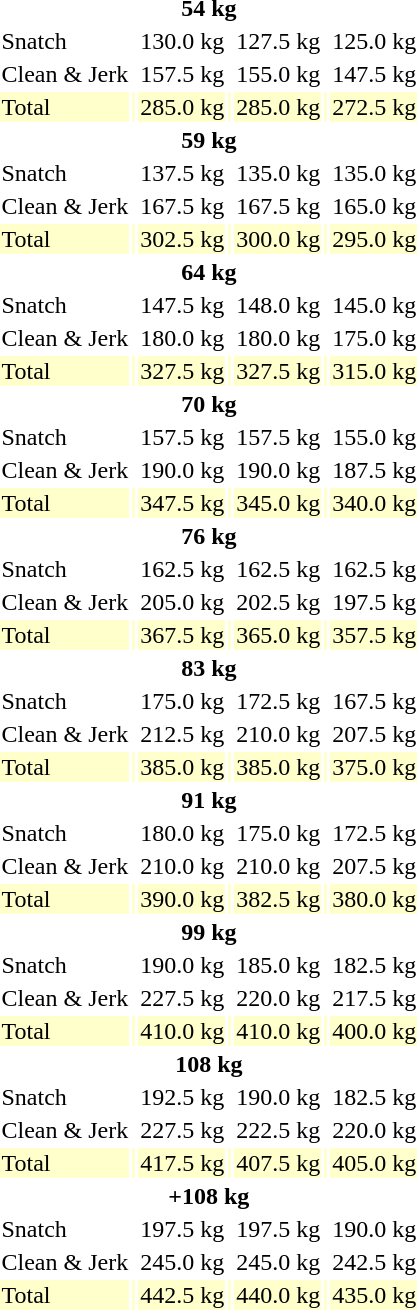<table>
<tr>
<th colspan=7>54 kg</th>
</tr>
<tr>
<td>Snatch</td>
<td></td>
<td>130.0 kg</td>
<td></td>
<td>127.5 kg</td>
<td></td>
<td>125.0 kg</td>
</tr>
<tr>
<td>Clean & Jerk</td>
<td></td>
<td>157.5 kg</td>
<td></td>
<td>155.0 kg</td>
<td></td>
<td>147.5 kg</td>
</tr>
<tr bgcolor=#ffffcc>
<td>Total</td>
<td></td>
<td>285.0 kg</td>
<td></td>
<td>285.0 kg</td>
<td></td>
<td>272.5 kg</td>
</tr>
<tr>
<th colspan=7>59 kg</th>
</tr>
<tr>
<td>Snatch</td>
<td></td>
<td>137.5 kg</td>
<td></td>
<td>135.0 kg</td>
<td></td>
<td>135.0 kg</td>
</tr>
<tr>
<td>Clean & Jerk</td>
<td></td>
<td>167.5 kg</td>
<td></td>
<td>167.5 kg</td>
<td></td>
<td>165.0 kg</td>
</tr>
<tr bgcolor=#ffffcc>
<td>Total</td>
<td></td>
<td>302.5 kg</td>
<td></td>
<td>300.0 kg</td>
<td></td>
<td>295.0 kg</td>
</tr>
<tr>
<th colspan=7>64 kg</th>
</tr>
<tr>
<td>Snatch</td>
<td></td>
<td>147.5 kg</td>
<td></td>
<td>148.0 kg<br></td>
<td></td>
<td>145.0 kg</td>
</tr>
<tr>
<td>Clean & Jerk</td>
<td></td>
<td>180.0 kg</td>
<td></td>
<td>180.0 kg</td>
<td></td>
<td>175.0 kg</td>
</tr>
<tr bgcolor=#ffffcc>
<td>Total</td>
<td></td>
<td>327.5 kg</td>
<td></td>
<td>327.5 kg</td>
<td></td>
<td>315.0 kg</td>
</tr>
<tr>
<th colspan=7>70 kg</th>
</tr>
<tr>
<td>Snatch</td>
<td></td>
<td>157.5 kg</td>
<td></td>
<td>157.5 kg</td>
<td></td>
<td>155.0 kg</td>
</tr>
<tr>
<td>Clean & Jerk</td>
<td></td>
<td>190.0 kg</td>
<td></td>
<td>190.0 kg</td>
<td></td>
<td>187.5 kg</td>
</tr>
<tr bgcolor=#ffffcc>
<td>Total</td>
<td></td>
<td>347.5 kg</td>
<td></td>
<td>345.0 kg</td>
<td></td>
<td>340.0 kg</td>
</tr>
<tr>
<th colspan=7>76 kg</th>
</tr>
<tr>
<td>Snatch</td>
<td></td>
<td>162.5 kg</td>
<td></td>
<td>162.5 kg</td>
<td></td>
<td>162.5 kg</td>
</tr>
<tr>
<td>Clean & Jerk</td>
<td></td>
<td>205.0 kg</td>
<td></td>
<td>202.5 kg</td>
<td></td>
<td>197.5 kg</td>
</tr>
<tr bgcolor=#ffffcc>
<td>Total</td>
<td></td>
<td>367.5 kg</td>
<td></td>
<td>365.0 kg</td>
<td></td>
<td>357.5 kg</td>
</tr>
<tr>
<th colspan=7>83 kg</th>
</tr>
<tr>
<td>Snatch</td>
<td></td>
<td>175.0 kg</td>
<td></td>
<td>172.5 kg</td>
<td></td>
<td>167.5 kg</td>
</tr>
<tr>
<td>Clean & Jerk</td>
<td></td>
<td>212.5 kg<br></td>
<td></td>
<td>210.0 kg</td>
<td></td>
<td>207.5 kg</td>
</tr>
<tr bgcolor=#ffffcc>
<td>Total</td>
<td></td>
<td>385.0 kg</td>
<td></td>
<td>385.0 kg</td>
<td></td>
<td>375.0 kg</td>
</tr>
<tr>
<th colspan=7>91 kg</th>
</tr>
<tr>
<td>Snatch</td>
<td></td>
<td>180.0 kg</td>
<td></td>
<td>175.0 kg</td>
<td></td>
<td>172.5 kg</td>
</tr>
<tr>
<td>Clean & Jerk</td>
<td></td>
<td>210.0 kg</td>
<td></td>
<td>210.0 kg</td>
<td></td>
<td>207.5 kg</td>
</tr>
<tr bgcolor=#ffffcc>
<td>Total</td>
<td></td>
<td>390.0 kg</td>
<td></td>
<td>382.5 kg</td>
<td></td>
<td>380.0 kg</td>
</tr>
<tr>
<th colspan=7>99 kg</th>
</tr>
<tr>
<td>Snatch</td>
<td></td>
<td>190.0 kg</td>
<td></td>
<td>185.0 kg</td>
<td></td>
<td>182.5 kg</td>
</tr>
<tr>
<td>Clean & Jerk</td>
<td></td>
<td>227.5 kg</td>
<td></td>
<td>220.0 kg</td>
<td></td>
<td>217.5 kg</td>
</tr>
<tr bgcolor=#ffffcc>
<td>Total</td>
<td></td>
<td>410.0 kg</td>
<td></td>
<td>410.0 kg</td>
<td></td>
<td>400.0 kg</td>
</tr>
<tr>
<th colspan=7>108 kg</th>
</tr>
<tr>
<td>Snatch</td>
<td></td>
<td>192.5 kg</td>
<td></td>
<td>190.0 kg</td>
<td></td>
<td>182.5 kg</td>
</tr>
<tr>
<td>Clean & Jerk</td>
<td></td>
<td>227.5 kg</td>
<td></td>
<td>222.5 kg</td>
<td></td>
<td>220.0 kg</td>
</tr>
<tr bgcolor=#ffffcc>
<td>Total</td>
<td></td>
<td>417.5 kg</td>
<td></td>
<td>407.5 kg</td>
<td></td>
<td>405.0 kg</td>
</tr>
<tr>
<th colspan=7>+108 kg</th>
</tr>
<tr>
<td>Snatch</td>
<td></td>
<td>197.5 kg</td>
<td></td>
<td>197.5 kg</td>
<td></td>
<td>190.0 kg</td>
</tr>
<tr>
<td>Clean & Jerk</td>
<td></td>
<td>245.0 kg</td>
<td></td>
<td>245.0 kg</td>
<td></td>
<td>242.5 kg</td>
</tr>
<tr bgcolor=#ffffcc>
<td>Total</td>
<td></td>
<td>442.5 kg</td>
<td></td>
<td>440.0 kg</td>
<td></td>
<td>435.0 kg</td>
</tr>
</table>
